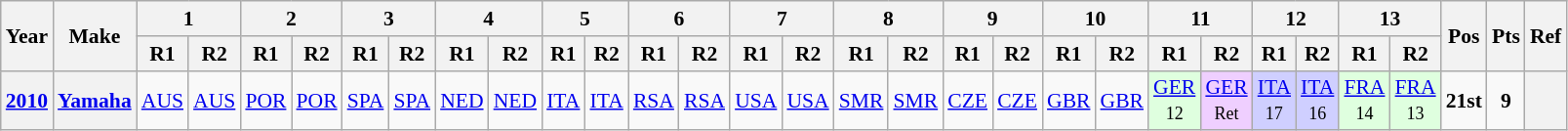<table class="wikitable" style="text-align:center; font-size:90%">
<tr>
<th valign="middle" rowspan=2>Year</th>
<th valign="middle" rowspan=2>Make</th>
<th colspan=2>1</th>
<th colspan=2>2</th>
<th colspan=2>3</th>
<th colspan=2>4</th>
<th colspan=2>5</th>
<th colspan=2>6</th>
<th colspan=2>7</th>
<th colspan=2>8</th>
<th colspan=2>9</th>
<th colspan=2>10</th>
<th colspan=2>11</th>
<th colspan=2>12</th>
<th colspan=2>13</th>
<th rowspan=2>Pos</th>
<th rowspan=2>Pts</th>
<th rowspan=2>Ref</th>
</tr>
<tr>
<th>R1</th>
<th>R2</th>
<th>R1</th>
<th>R2</th>
<th>R1</th>
<th>R2</th>
<th>R1</th>
<th>R2</th>
<th>R1</th>
<th>R2</th>
<th>R1</th>
<th>R2</th>
<th>R1</th>
<th>R2</th>
<th>R1</th>
<th>R2</th>
<th>R1</th>
<th>R2</th>
<th>R1</th>
<th>R2</th>
<th>R1</th>
<th>R2</th>
<th>R1</th>
<th>R2</th>
<th>R1</th>
<th>R2</th>
</tr>
<tr>
<th><a href='#'>2010</a></th>
<th><a href='#'>Yamaha</a></th>
<td><a href='#'>AUS</a></td>
<td><a href='#'>AUS</a></td>
<td><a href='#'>POR</a></td>
<td><a href='#'>POR</a></td>
<td><a href='#'>SPA</a></td>
<td><a href='#'>SPA</a></td>
<td><a href='#'>NED</a></td>
<td><a href='#'>NED</a></td>
<td><a href='#'>ITA</a></td>
<td><a href='#'>ITA</a></td>
<td><a href='#'>RSA</a></td>
<td><a href='#'>RSA</a></td>
<td><a href='#'>USA</a></td>
<td><a href='#'>USA</a></td>
<td><a href='#'>SMR</a></td>
<td><a href='#'>SMR</a></td>
<td><a href='#'>CZE</a></td>
<td><a href='#'>CZE</a></td>
<td><a href='#'>GBR</a></td>
<td><a href='#'>GBR</a></td>
<td style="background:#DFFFDF;"><a href='#'>GER</a><br><small>12</small></td>
<td style="background:#EFCFFF;"><a href='#'>GER</a><br><small>Ret</small></td>
<td style="background:#CFCFFF;"><a href='#'>ITA</a><br><small>17</small></td>
<td style="background:#CFCFFF;"><a href='#'>ITA</a><br><small>16</small></td>
<td style="background:#DFFFDF;"><a href='#'>FRA</a><br><small>14</small></td>
<td style="background:#DFFFDF;"><a href='#'>FRA</a><br><small>13</small></td>
<td><strong>21st</strong></td>
<td><strong>9</strong></td>
<th></th>
</tr>
</table>
